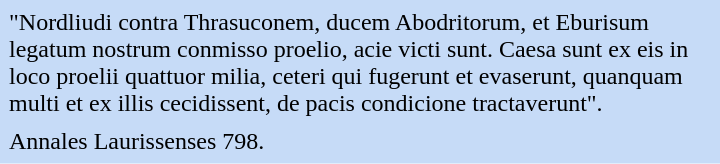<table class="toccolours" style="float: right; margin-left: 1em; margin-right: 2em; font-size: 100%; background:#c6dbf7; color:black; width:30em; max-width: 40%;" cellspacing="5">
<tr>
<td style="text-align: left;">"Nordliudi contra Thrasuconem, ducem Abodritorum, et Eburisum legatum nostrum conmisso proelio, acie victi sunt. Caesa sunt ex eis in loco proelii quattuor milia, ceteri qui fugerunt et evaserunt, quanquam multi et ex illis cecidissent, de pacis condicione tractaverunt".</td>
</tr>
<tr>
<td style="text-align: left;">Annales Laurissenses 798.</td>
</tr>
</table>
